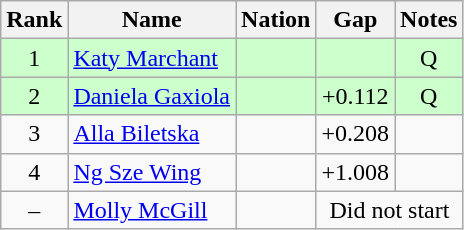<table class="wikitable sortable" style="text-align:center">
<tr>
<th>Rank</th>
<th>Name</th>
<th>Nation</th>
<th>Gap</th>
<th>Notes</th>
</tr>
<tr bgcolor=ccffcc>
<td>1</td>
<td align=left><a href='#'>Katy Marchant</a></td>
<td align=left></td>
<td></td>
<td>Q</td>
</tr>
<tr bgcolor=ccffcc>
<td>2</td>
<td align=left><a href='#'>Daniela Gaxiola</a></td>
<td align=left></td>
<td>+0.112</td>
<td>Q</td>
</tr>
<tr>
<td>3</td>
<td align=left><a href='#'>Alla Biletska</a></td>
<td align=left></td>
<td>+0.208</td>
<td></td>
</tr>
<tr>
<td>4</td>
<td align=left><a href='#'>Ng Sze Wing</a></td>
<td align=left></td>
<td>+1.008</td>
<td></td>
</tr>
<tr>
<td>–</td>
<td align=left><a href='#'>Molly McGill</a></td>
<td align=left></td>
<td colspan=2>Did not start</td>
</tr>
</table>
